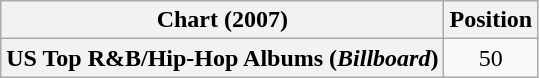<table class="wikitable sortable plainrowheaders">
<tr>
<th scope="col">Chart (2007)</th>
<th scope="col">Position</th>
</tr>
<tr>
<th scope="row">US Top R&B/Hip-Hop Albums (<em>Billboard</em>)</th>
<td style="text-align:center;">50</td>
</tr>
</table>
